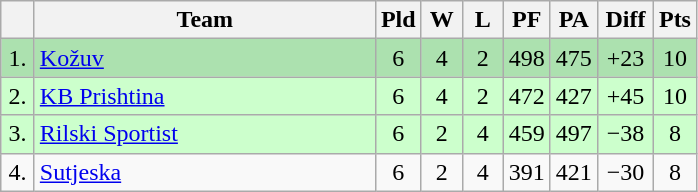<table class="wikitable" style="text-align:center">
<tr>
<th width=15></th>
<th width=220>Team</th>
<th width=20>Pld</th>
<th width=20>W</th>
<th width=20>L</th>
<th width=20>PF</th>
<th width=20>PA</th>
<th width=30>Diff</th>
<th width=20>Pts</th>
</tr>
<tr bgcolor=#ACE1AF>
<td>1.</td>
<td align=left> <a href='#'>Kožuv</a></td>
<td>6</td>
<td>4</td>
<td>2</td>
<td>498</td>
<td>475</td>
<td>+23</td>
<td>10</td>
</tr>
<tr bgcolor=#ccffcc>
<td>2.</td>
<td align=left> <a href='#'>KB Prishtina</a></td>
<td>6</td>
<td>4</td>
<td>2</td>
<td>472</td>
<td>427</td>
<td>+45</td>
<td>10</td>
</tr>
<tr bgcolor=#ccffcc>
<td>3.</td>
<td align=left> <a href='#'>Rilski Sportist</a></td>
<td>6</td>
<td>2</td>
<td>4</td>
<td>459</td>
<td>497</td>
<td>−38</td>
<td>8</td>
</tr>
<tr>
<td>4.</td>
<td align=left> <a href='#'>Sutjeska</a></td>
<td>6</td>
<td>2</td>
<td>4</td>
<td>391</td>
<td>421</td>
<td>−30</td>
<td>8</td>
</tr>
</table>
